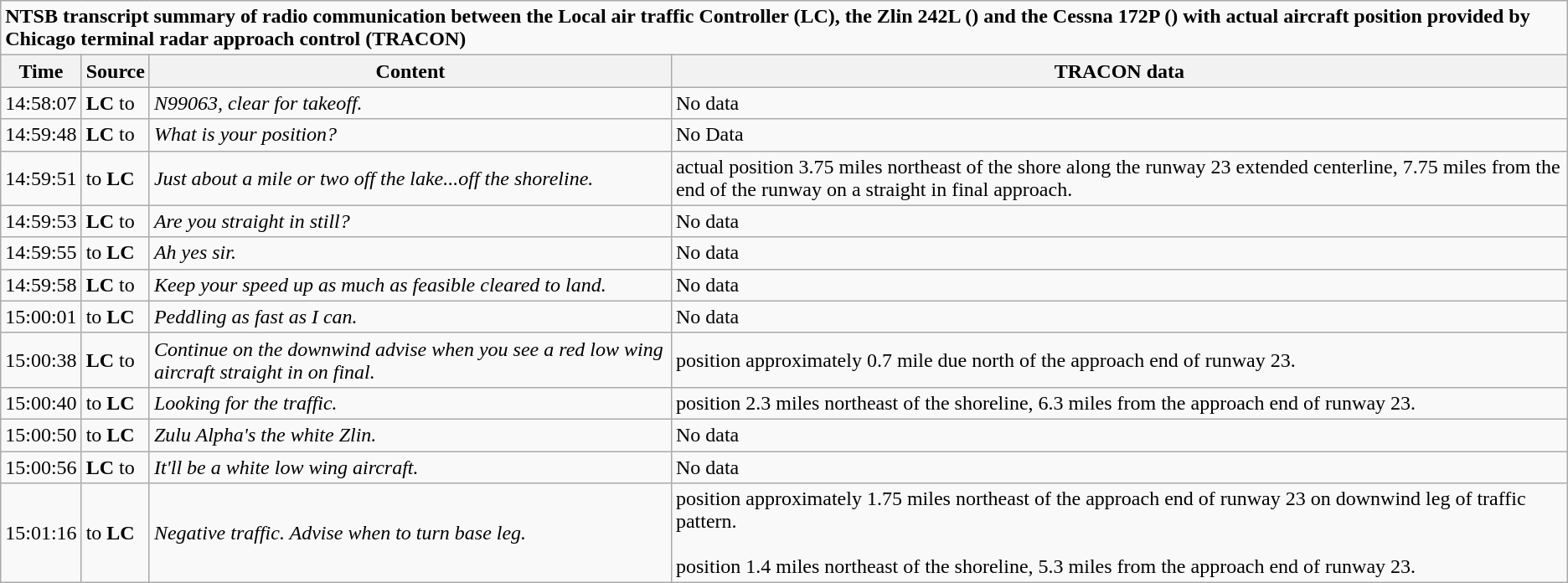<table class="wikitable">
<tr>
<td colspan="4"><strong>NTSB transcript summary of radio communication between the Local air traffic Controller (LC), the Zlin 242L () and the Cessna 172P () with actual aircraft position provided by Chicago terminal radar approach control (TRACON)</strong></td>
</tr>
<tr>
<th>Time</th>
<th>Source</th>
<th>Content</th>
<th>TRACON data</th>
</tr>
<tr>
<td>14:58:07</td>
<td><strong>LC</strong> to </td>
<td><em>N99063, clear for takeoff.</em></td>
<td>No data</td>
</tr>
<tr>
<td>14:59:48</td>
<td><strong>LC</strong> to </td>
<td><em>What is your position?</em></td>
<td>No Data</td>
</tr>
<tr>
<td>14:59:51</td>
<td>  to <strong>LC</strong></td>
<td><em>Just about a mile or two off the lake...off the shoreline.</em></td>
<td> actual position 3.75 miles northeast of the shore along the runway 23 extended centerline, 7.75 miles from the end of the runway on a straight in final approach.</td>
</tr>
<tr>
<td>14:59:53</td>
<td><strong>LC</strong> to </td>
<td><em>Are you straight in still?</em></td>
<td>No data</td>
</tr>
<tr>
<td>14:59:55</td>
<td> to <strong>LC</strong></td>
<td><em>Ah yes sir.</em></td>
<td>No data</td>
</tr>
<tr>
<td>14:59:58</td>
<td><strong>LC</strong> to </td>
<td><em>Keep your speed up as much as feasible cleared to land.</em></td>
<td>No data</td>
</tr>
<tr>
<td>15:00:01</td>
<td> to <strong>LC</strong></td>
<td><em>Peddling as fast as I can.</em></td>
<td>No data</td>
</tr>
<tr>
<td>15:00:38</td>
<td><strong>LC</strong> to </td>
<td><em>Continue on the downwind advise when you see a red low wing aircraft straight in on final.</em></td>
<td> position approximately 0.7 mile due north of the approach end of runway 23.</td>
</tr>
<tr>
<td>15:00:40</td>
<td> to <strong>LC</strong></td>
<td><em>Looking for the traffic.</em></td>
<td> position 2.3 miles northeast of the shoreline, 6.3 miles from the approach end of runway 23.</td>
</tr>
<tr>
<td>15:00:50</td>
<td> to <strong>LC</strong></td>
<td><em>Zulu Alpha's the white Zlin.</em></td>
<td>No data</td>
</tr>
<tr>
<td>15:00:56</td>
<td><strong>LC</strong> to </td>
<td><em>It'll be a white low wing aircraft.</em></td>
<td>No data</td>
</tr>
<tr>
<td>15:01:16</td>
<td> to <strong>LC</strong></td>
<td><em>Negative traffic. Advise when to turn base leg.</em></td>
<td> position approximately 1.75 miles northeast of the approach end of runway 23 on downwind leg of traffic pattern.<br><br>  position 1.4 miles northeast of the shoreline, 5.3 miles from the approach end of runway 23.</td>
</tr>
</table>
